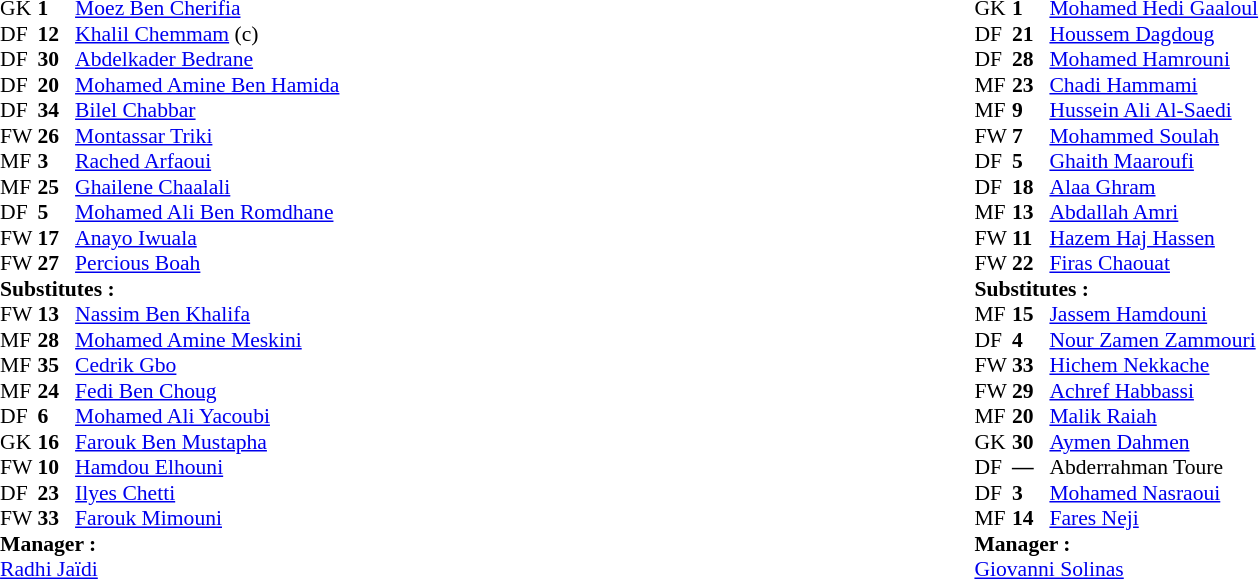<table width="100%">
<tr>
<td valign="top" width="50%"><br><table style="font-size: 90%" cellspacing="0" cellpadding="0" align="center">
<tr>
<th width="25"></th>
<th width="25"></th>
</tr>
<tr>
<td>GK</td>
<td><strong>1</strong></td>
<td> <a href='#'>Moez Ben Cherifia</a></td>
<td></td>
<td></td>
</tr>
<tr>
<td>DF</td>
<td><strong>12</strong></td>
<td> <a href='#'>Khalil Chemmam</a> (c)</td>
<td></td>
<td></td>
</tr>
<tr>
<td>DF</td>
<td><strong>30</strong></td>
<td> <a href='#'>Abdelkader Bedrane</a></td>
<td></td>
</tr>
<tr>
<td>DF</td>
<td><strong>20</strong></td>
<td> <a href='#'>Mohamed Amine Ben Hamida</a></td>
<td></td>
<td></td>
</tr>
<tr>
<td>DF</td>
<td><strong>34</strong></td>
<td> <a href='#'>Bilel Chabbar</a></td>
<td></td>
<td></td>
</tr>
<tr>
<td>FW</td>
<td><strong>26</strong></td>
<td> <a href='#'>Montassar Triki</a></td>
<td></td>
<td></td>
</tr>
<tr>
<td>MF</td>
<td><strong>3</strong></td>
<td> <a href='#'>Rached Arfaoui</a></td>
<td></td>
<td></td>
</tr>
<tr>
<td>MF</td>
<td><strong>25</strong></td>
<td> <a href='#'>Ghailene Chaalali</a></td>
</tr>
<tr>
<td>DF</td>
<td><strong>5</strong></td>
<td> <a href='#'>Mohamed Ali Ben Romdhane</a></td>
<td></td>
</tr>
<tr>
<td>FW</td>
<td><strong>17</strong></td>
<td> <a href='#'>Anayo Iwuala</a></td>
<td></td>
<td></td>
</tr>
<tr>
<td>FW</td>
<td><strong>27</strong></td>
<td> <a href='#'>Percious Boah</a></td>
<td></td>
<td></td>
</tr>
<tr>
<td colspan=3><strong>Substitutes : </strong></td>
<td></td>
</tr>
<tr>
<td>FW</td>
<td><strong>13</strong></td>
<td> <a href='#'>Nassim Ben Khalifa</a></td>
<td></td>
<td></td>
</tr>
<tr>
<td>MF</td>
<td><strong>28</strong></td>
<td> <a href='#'>Mohamed Amine Meskini</a></td>
<td></td>
<td></td>
</tr>
<tr>
<td>MF</td>
<td><strong>35</strong></td>
<td> <a href='#'>Cedrik Gbo</a></td>
<td></td>
<td></td>
</tr>
<tr>
<td>MF</td>
<td><strong>24</strong></td>
<td> <a href='#'>Fedi Ben Choug</a></td>
<td></td>
<td></td>
</tr>
<tr>
<td>DF</td>
<td><strong>6</strong></td>
<td> <a href='#'>Mohamed Ali Yacoubi</a></td>
<td></td>
<td></td>
</tr>
<tr>
<td>GK</td>
<td><strong>16</strong></td>
<td> <a href='#'>Farouk Ben Mustapha</a></td>
<td></td>
<td></td>
</tr>
<tr>
<td>FW</td>
<td><strong>10</strong></td>
<td> <a href='#'>Hamdou Elhouni</a></td>
<td></td>
<td></td>
</tr>
<tr>
<td>DF</td>
<td><strong>23</strong></td>
<td> <a href='#'>Ilyes Chetti</a></td>
<td></td>
<td></td>
</tr>
<tr>
<td>FW</td>
<td><strong>33</strong></td>
<td> <a href='#'>Farouk Mimouni</a></td>
<td></td>
<td></td>
</tr>
<tr>
<td colspan=3><strong>Manager :</strong></td>
</tr>
<tr>
<td colspan=4> <a href='#'>Radhi Jaïdi</a></td>
</tr>
</table>
</td>
<td valign="top" width="50%"><br><table style="font-size: 90%" cellspacing="0" cellpadding="0"  align="center">
<tr>
<th width=25></th>
<th width=25></th>
</tr>
<tr>
<td>GK</td>
<td><strong>1</strong></td>
<td> <a href='#'>Mohamed Hedi Gaaloul</a></td>
</tr>
<tr>
<td>DF</td>
<td><strong>21</strong></td>
<td> <a href='#'>Houssem Dagdoug</a></td>
</tr>
<tr>
<td>DF</td>
<td><strong>28</strong></td>
<td> <a href='#'>Mohamed Hamrouni</a></td>
<td></td>
</tr>
<tr>
<td>MF</td>
<td><strong>23</strong></td>
<td> <a href='#'>Chadi Hammami</a></td>
</tr>
<tr>
<td>MF</td>
<td><strong>9</strong></td>
<td> <a href='#'>Hussein Ali Al-Saedi</a></td>
</tr>
<tr>
<td>FW</td>
<td><strong>7</strong></td>
<td> <a href='#'>Mohammed Soulah</a></td>
<td></td>
<td></td>
</tr>
<tr>
<td>DF</td>
<td><strong>5</strong></td>
<td> <a href='#'>Ghaith Maaroufi</a></td>
<td></td>
<td></td>
</tr>
<tr>
<td>DF</td>
<td><strong>18</strong></td>
<td> <a href='#'>Alaa Ghram</a></td>
<td></td>
<td></td>
</tr>
<tr>
<td>MF</td>
<td><strong>13</strong></td>
<td> <a href='#'>Abdallah Amri</a></td>
<td></td>
<td></td>
</tr>
<tr>
<td>FW</td>
<td><strong>11</strong></td>
<td> <a href='#'>Hazem Haj Hassen</a></td>
<td></td>
<td></td>
</tr>
<tr>
<td>FW</td>
<td><strong>22</strong></td>
<td> <a href='#'>Firas Chaouat</a></td>
<td></td>
<td></td>
</tr>
<tr>
<td colspan=3><strong>Substitutes : </strong></td>
</tr>
<tr>
<td>MF</td>
<td><strong>15</strong></td>
<td> <a href='#'>Jassem Hamdouni</a></td>
<td></td>
<td></td>
</tr>
<tr>
<td>DF</td>
<td><strong>4</strong></td>
<td> <a href='#'>Nour Zamen Zammouri</a></td>
<td></td>
<td></td>
</tr>
<tr>
<td>FW</td>
<td><strong>33</strong></td>
<td> <a href='#'>Hichem Nekkache</a></td>
<td></td>
<td></td>
</tr>
<tr>
<td>FW</td>
<td><strong>29</strong></td>
<td> <a href='#'>Achref Habbassi</a></td>
<td></td>
<td></td>
</tr>
<tr>
<td>MF</td>
<td><strong>20</strong></td>
<td> <a href='#'>Malik Raiah</a></td>
<td></td>
<td></td>
</tr>
<tr>
<td>GK</td>
<td><strong>30</strong></td>
<td> <a href='#'>Aymen Dahmen</a></td>
</tr>
<tr>
<td>DF</td>
<td><strong>—</strong></td>
<td> Abderrahman Toure</td>
<td></td>
<td></td>
</tr>
<tr>
<td>DF</td>
<td><strong>3</strong></td>
<td> <a href='#'>Mohamed Nasraoui</a></td>
</tr>
<tr>
<td>MF</td>
<td><strong>14</strong></td>
<td> <a href='#'>Fares Neji</a></td>
</tr>
<tr>
<td colspan=3><strong>Manager :</strong></td>
</tr>
<tr>
<td colspan=4> <a href='#'>Giovanni Solinas</a></td>
</tr>
</table>
</td>
</tr>
</table>
